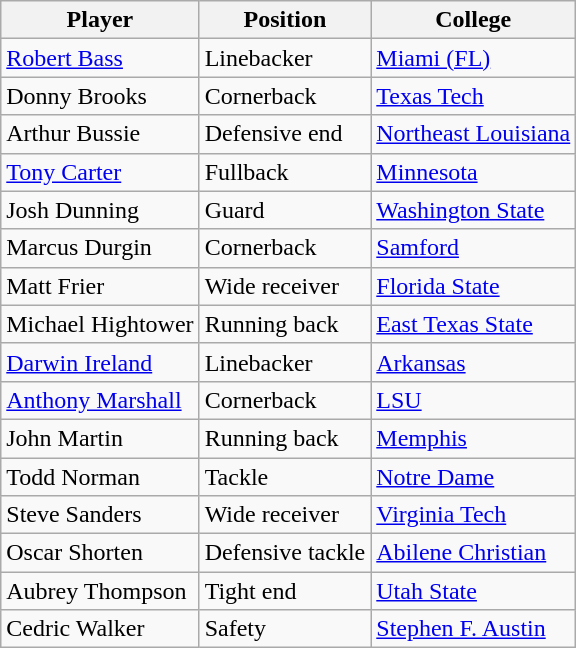<table class="wikitable">
<tr>
<th>Player</th>
<th>Position</th>
<th>College</th>
</tr>
<tr>
<td><a href='#'>Robert Bass</a></td>
<td>Linebacker</td>
<td><a href='#'>Miami (FL)</a></td>
</tr>
<tr>
<td>Donny Brooks</td>
<td>Cornerback</td>
<td><a href='#'>Texas Tech</a></td>
</tr>
<tr>
<td>Arthur Bussie</td>
<td>Defensive end</td>
<td><a href='#'>Northeast Louisiana</a></td>
</tr>
<tr>
<td><a href='#'>Tony Carter</a></td>
<td>Fullback</td>
<td><a href='#'>Minnesota</a></td>
</tr>
<tr>
<td>Josh Dunning</td>
<td>Guard</td>
<td><a href='#'>Washington State</a></td>
</tr>
<tr>
<td>Marcus Durgin</td>
<td>Cornerback</td>
<td><a href='#'>Samford</a></td>
</tr>
<tr>
<td>Matt Frier</td>
<td>Wide receiver</td>
<td><a href='#'>Florida State</a></td>
</tr>
<tr>
<td>Michael Hightower</td>
<td>Running back</td>
<td><a href='#'>East Texas State</a></td>
</tr>
<tr>
<td><a href='#'>Darwin Ireland</a></td>
<td>Linebacker</td>
<td><a href='#'>Arkansas</a></td>
</tr>
<tr>
<td><a href='#'>Anthony Marshall</a></td>
<td>Cornerback</td>
<td><a href='#'>LSU</a></td>
</tr>
<tr>
<td>John Martin</td>
<td>Running back</td>
<td><a href='#'>Memphis</a></td>
</tr>
<tr>
<td>Todd Norman</td>
<td>Tackle</td>
<td><a href='#'>Notre Dame</a></td>
</tr>
<tr>
<td>Steve Sanders</td>
<td>Wide receiver</td>
<td><a href='#'>Virginia Tech</a></td>
</tr>
<tr>
<td>Oscar Shorten</td>
<td>Defensive tackle</td>
<td><a href='#'>Abilene Christian</a></td>
</tr>
<tr>
<td>Aubrey Thompson</td>
<td>Tight end</td>
<td><a href='#'>Utah State</a></td>
</tr>
<tr>
<td>Cedric Walker</td>
<td>Safety</td>
<td><a href='#'>Stephen F. Austin</a></td>
</tr>
</table>
